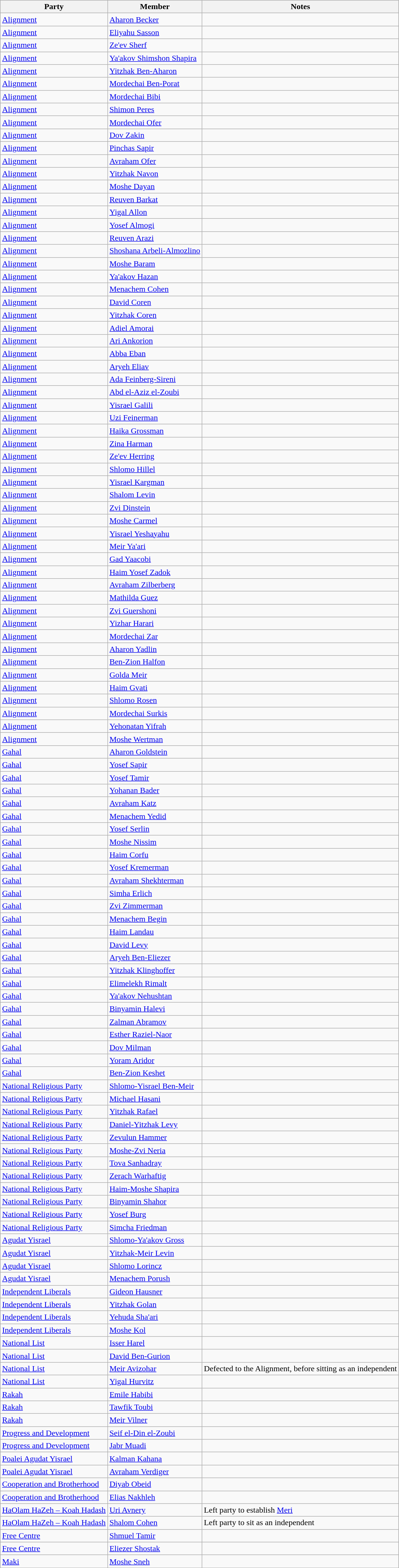<table class="sort wikitable sortable" style="text-align:left">
<tr>
<th>Party</th>
<th>Member</th>
<th>Notes</th>
</tr>
<tr>
<td><a href='#'>Alignment</a></td>
<td><a href='#'>Aharon Becker</a></td>
<td></td>
</tr>
<tr>
<td><a href='#'>Alignment</a></td>
<td><a href='#'>Eliyahu Sasson</a></td>
<td></td>
</tr>
<tr>
<td><a href='#'>Alignment</a></td>
<td><a href='#'>Ze'ev Sherf</a></td>
<td></td>
</tr>
<tr>
<td><a href='#'>Alignment</a></td>
<td><a href='#'>Ya'akov Shimshon Shapira</a></td>
<td></td>
</tr>
<tr>
<td><a href='#'>Alignment</a></td>
<td><a href='#'>Yitzhak Ben-Aharon</a></td>
<td></td>
</tr>
<tr>
<td><a href='#'>Alignment</a></td>
<td><a href='#'>Mordechai Ben-Porat</a></td>
<td></td>
</tr>
<tr>
<td><a href='#'>Alignment</a></td>
<td><a href='#'>Mordechai Bibi</a></td>
<td></td>
</tr>
<tr>
<td><a href='#'>Alignment</a></td>
<td><a href='#'>Shimon Peres</a></td>
<td></td>
</tr>
<tr>
<td><a href='#'>Alignment</a></td>
<td><a href='#'>Mordechai Ofer</a></td>
<td></td>
</tr>
<tr>
<td><a href='#'>Alignment</a></td>
<td><a href='#'>Dov Zakin</a></td>
<td></td>
</tr>
<tr>
<td><a href='#'>Alignment</a></td>
<td><a href='#'>Pinchas Sapir</a></td>
<td></td>
</tr>
<tr>
<td><a href='#'>Alignment</a></td>
<td><a href='#'>Avraham Ofer</a></td>
<td></td>
</tr>
<tr>
<td><a href='#'>Alignment</a></td>
<td><a href='#'>Yitzhak Navon</a></td>
<td></td>
</tr>
<tr>
<td><a href='#'>Alignment</a></td>
<td><a href='#'>Moshe Dayan</a></td>
<td></td>
</tr>
<tr>
<td><a href='#'>Alignment</a></td>
<td><a href='#'>Reuven Barkat</a></td>
<td></td>
</tr>
<tr>
<td><a href='#'>Alignment</a></td>
<td><a href='#'>Yigal Allon</a></td>
<td></td>
</tr>
<tr>
<td><a href='#'>Alignment</a></td>
<td><a href='#'>Yosef Almogi</a></td>
<td></td>
</tr>
<tr>
<td><a href='#'>Alignment</a></td>
<td><a href='#'>Reuven Arazi</a></td>
<td></td>
</tr>
<tr>
<td><a href='#'>Alignment</a></td>
<td><a href='#'>Shoshana Arbeli-Almozlino</a></td>
<td></td>
</tr>
<tr>
<td><a href='#'>Alignment</a></td>
<td><a href='#'>Moshe Baram</a></td>
<td></td>
</tr>
<tr>
<td><a href='#'>Alignment</a></td>
<td><a href='#'>Ya'akov Hazan</a></td>
<td></td>
</tr>
<tr>
<td><a href='#'>Alignment</a></td>
<td><a href='#'>Menachem Cohen</a></td>
<td></td>
</tr>
<tr>
<td><a href='#'>Alignment</a></td>
<td><a href='#'>David Coren</a></td>
<td></td>
</tr>
<tr>
<td><a href='#'>Alignment</a></td>
<td><a href='#'>Yitzhak Coren</a></td>
<td></td>
</tr>
<tr>
<td><a href='#'>Alignment</a></td>
<td><a href='#'>Adiel Amorai</a></td>
<td></td>
</tr>
<tr>
<td><a href='#'>Alignment</a></td>
<td><a href='#'>Ari Ankorion</a></td>
<td></td>
</tr>
<tr>
<td><a href='#'>Alignment</a></td>
<td><a href='#'>Abba Eban</a></td>
<td></td>
</tr>
<tr>
<td><a href='#'>Alignment</a></td>
<td><a href='#'>Aryeh Eliav</a></td>
<td></td>
</tr>
<tr>
<td><a href='#'>Alignment</a></td>
<td><a href='#'>Ada Feinberg-Sireni</a></td>
<td></td>
</tr>
<tr>
<td><a href='#'>Alignment</a></td>
<td><a href='#'>Abd el-Aziz el-Zoubi</a></td>
<td></td>
</tr>
<tr>
<td><a href='#'>Alignment</a></td>
<td><a href='#'>Yisrael Galili</a></td>
<td></td>
</tr>
<tr>
<td><a href='#'>Alignment</a></td>
<td><a href='#'>Uzi Feinerman</a></td>
<td></td>
</tr>
<tr>
<td><a href='#'>Alignment</a></td>
<td><a href='#'>Haika Grossman</a></td>
<td></td>
</tr>
<tr>
<td><a href='#'>Alignment</a></td>
<td><a href='#'>Zina Harman</a></td>
<td></td>
</tr>
<tr>
<td><a href='#'>Alignment</a></td>
<td><a href='#'>Ze'ev Herring</a></td>
<td></td>
</tr>
<tr>
<td><a href='#'>Alignment</a></td>
<td><a href='#'>Shlomo Hillel</a></td>
<td></td>
</tr>
<tr>
<td><a href='#'>Alignment</a></td>
<td><a href='#'>Yisrael Kargman</a></td>
<td></td>
</tr>
<tr>
<td><a href='#'>Alignment</a></td>
<td><a href='#'>Shalom Levin</a></td>
<td></td>
</tr>
<tr>
<td><a href='#'>Alignment</a></td>
<td><a href='#'>Zvi Dinstein</a></td>
<td></td>
</tr>
<tr>
<td><a href='#'>Alignment</a></td>
<td><a href='#'>Moshe Carmel</a></td>
<td></td>
</tr>
<tr>
<td><a href='#'>Alignment</a></td>
<td><a href='#'>Yisrael Yeshayahu</a></td>
<td></td>
</tr>
<tr>
<td><a href='#'>Alignment</a></td>
<td><a href='#'>Meir Ya'ari</a></td>
<td></td>
</tr>
<tr>
<td><a href='#'>Alignment</a></td>
<td><a href='#'>Gad Yaacobi</a></td>
<td></td>
</tr>
<tr>
<td><a href='#'>Alignment</a></td>
<td><a href='#'>Haim Yosef Zadok</a></td>
<td></td>
</tr>
<tr>
<td><a href='#'>Alignment</a></td>
<td><a href='#'>Avraham Zilberberg</a></td>
<td></td>
</tr>
<tr>
<td><a href='#'>Alignment</a></td>
<td><a href='#'>Mathilda Guez</a></td>
<td></td>
</tr>
<tr>
<td><a href='#'>Alignment</a></td>
<td><a href='#'>Zvi Guershoni</a></td>
<td></td>
</tr>
<tr>
<td><a href='#'>Alignment</a></td>
<td><a href='#'>Yizhar Harari</a></td>
<td></td>
</tr>
<tr>
<td><a href='#'>Alignment</a></td>
<td><a href='#'>Mordechai Zar</a></td>
<td></td>
</tr>
<tr>
<td><a href='#'>Alignment</a></td>
<td><a href='#'>Aharon Yadlin</a></td>
<td></td>
</tr>
<tr>
<td><a href='#'>Alignment</a></td>
<td><a href='#'>Ben-Zion Halfon</a></td>
<td></td>
</tr>
<tr>
<td><a href='#'>Alignment</a></td>
<td><a href='#'>Golda Meir</a></td>
<td></td>
</tr>
<tr>
<td><a href='#'>Alignment</a></td>
<td><a href='#'>Haim Gvati</a></td>
<td></td>
</tr>
<tr>
<td><a href='#'>Alignment</a></td>
<td><a href='#'>Shlomo Rosen</a></td>
<td></td>
</tr>
<tr>
<td><a href='#'>Alignment</a></td>
<td><a href='#'>Mordechai Surkis</a></td>
<td></td>
</tr>
<tr>
<td><a href='#'>Alignment</a></td>
<td><a href='#'>Yehonatan Yifrah</a></td>
<td></td>
</tr>
<tr>
<td><a href='#'>Alignment</a></td>
<td><a href='#'>Moshe Wertman</a></td>
<td></td>
</tr>
<tr>
<td><a href='#'>Gahal</a></td>
<td><a href='#'>Aharon Goldstein</a></td>
<td></td>
</tr>
<tr>
<td><a href='#'>Gahal</a></td>
<td><a href='#'>Yosef Sapir</a></td>
<td></td>
</tr>
<tr>
<td><a href='#'>Gahal</a></td>
<td><a href='#'>Yosef Tamir</a></td>
<td></td>
</tr>
<tr>
<td><a href='#'>Gahal</a></td>
<td><a href='#'>Yohanan Bader</a></td>
<td></td>
</tr>
<tr>
<td><a href='#'>Gahal</a></td>
<td><a href='#'>Avraham Katz</a></td>
<td></td>
</tr>
<tr>
<td><a href='#'>Gahal</a></td>
<td><a href='#'>Menachem Yedid</a></td>
<td></td>
</tr>
<tr>
<td><a href='#'>Gahal</a></td>
<td><a href='#'>Yosef Serlin</a></td>
<td></td>
</tr>
<tr>
<td><a href='#'>Gahal</a></td>
<td><a href='#'>Moshe Nissim</a></td>
<td></td>
</tr>
<tr>
<td><a href='#'>Gahal</a></td>
<td><a href='#'>Haim Corfu</a></td>
<td></td>
</tr>
<tr>
<td><a href='#'>Gahal</a></td>
<td><a href='#'>Yosef Kremerman</a></td>
<td></td>
</tr>
<tr>
<td><a href='#'>Gahal</a></td>
<td><a href='#'>Avraham Shekhterman</a></td>
<td></td>
</tr>
<tr>
<td><a href='#'>Gahal</a></td>
<td><a href='#'>Simha Erlich</a></td>
<td></td>
</tr>
<tr>
<td><a href='#'>Gahal</a></td>
<td><a href='#'>Zvi Zimmerman</a></td>
<td></td>
</tr>
<tr>
<td><a href='#'>Gahal</a></td>
<td><a href='#'>Menachem Begin</a></td>
<td></td>
</tr>
<tr>
<td><a href='#'>Gahal</a></td>
<td><a href='#'>Haim Landau</a></td>
<td></td>
</tr>
<tr>
<td><a href='#'>Gahal</a></td>
<td><a href='#'>David Levy</a></td>
<td></td>
</tr>
<tr>
<td><a href='#'>Gahal</a></td>
<td><a href='#'>Aryeh Ben-Eliezer</a></td>
<td></td>
</tr>
<tr>
<td><a href='#'>Gahal</a></td>
<td><a href='#'>Yitzhak Klinghoffer</a></td>
<td></td>
</tr>
<tr>
<td><a href='#'>Gahal</a></td>
<td><a href='#'>Elimelekh Rimalt</a></td>
<td></td>
</tr>
<tr>
<td><a href='#'>Gahal</a></td>
<td><a href='#'>Ya'akov Nehushtan</a></td>
<td></td>
</tr>
<tr>
<td><a href='#'>Gahal</a></td>
<td><a href='#'>Binyamin Halevi</a></td>
<td></td>
</tr>
<tr>
<td><a href='#'>Gahal</a></td>
<td><a href='#'>Zalman Abramov</a></td>
<td></td>
</tr>
<tr>
<td><a href='#'>Gahal</a></td>
<td><a href='#'>Esther Raziel-Naor</a></td>
<td></td>
</tr>
<tr>
<td><a href='#'>Gahal</a></td>
<td><a href='#'>Dov Milman</a></td>
<td></td>
</tr>
<tr>
<td><a href='#'>Gahal</a></td>
<td><a href='#'>Yoram Aridor</a></td>
<td></td>
</tr>
<tr>
<td><a href='#'>Gahal</a></td>
<td><a href='#'>Ben-Zion Keshet</a></td>
<td></td>
</tr>
<tr>
<td><a href='#'>National Religious Party</a></td>
<td><a href='#'>Shlomo-Yisrael Ben-Meir</a></td>
<td></td>
</tr>
<tr>
<td><a href='#'>National Religious Party</a></td>
<td><a href='#'>Michael Hasani</a></td>
<td></td>
</tr>
<tr>
<td><a href='#'>National Religious Party</a></td>
<td><a href='#'>Yitzhak Rafael</a></td>
<td></td>
</tr>
<tr>
<td><a href='#'>National Religious Party</a></td>
<td><a href='#'>Daniel-Yitzhak Levy</a></td>
<td></td>
</tr>
<tr>
<td><a href='#'>National Religious Party</a></td>
<td><a href='#'>Zevulun Hammer</a></td>
<td></td>
</tr>
<tr>
<td><a href='#'>National Religious Party</a></td>
<td><a href='#'>Moshe-Zvi Neria</a></td>
<td></td>
</tr>
<tr>
<td><a href='#'>National Religious Party</a></td>
<td><a href='#'>Tova Sanhadray</a></td>
<td></td>
</tr>
<tr>
<td><a href='#'>National Religious Party</a></td>
<td><a href='#'>Zerach Warhaftig</a></td>
<td></td>
</tr>
<tr>
<td><a href='#'>National Religious Party</a></td>
<td><a href='#'>Haim-Moshe Shapira</a></td>
<td></td>
</tr>
<tr>
<td><a href='#'>National Religious Party</a></td>
<td><a href='#'>Binyamin Shahor</a></td>
<td></td>
</tr>
<tr>
<td><a href='#'>National Religious Party</a></td>
<td><a href='#'>Yosef Burg</a></td>
<td></td>
</tr>
<tr>
<td><a href='#'>National Religious Party</a></td>
<td><a href='#'>Simcha Friedman</a></td>
<td></td>
</tr>
<tr>
<td><a href='#'>Agudat Yisrael</a></td>
<td><a href='#'>Shlomo-Ya'akov Gross</a></td>
<td></td>
</tr>
<tr>
<td><a href='#'>Agudat Yisrael</a></td>
<td><a href='#'>Yitzhak-Meir Levin</a></td>
<td></td>
</tr>
<tr>
<td><a href='#'>Agudat Yisrael</a></td>
<td><a href='#'>Shlomo Lorincz</a></td>
<td></td>
</tr>
<tr>
<td><a href='#'>Agudat Yisrael</a></td>
<td><a href='#'>Menachem Porush</a></td>
<td></td>
</tr>
<tr>
<td><a href='#'>Independent Liberals</a></td>
<td><a href='#'>Gideon Hausner</a></td>
<td></td>
</tr>
<tr>
<td><a href='#'>Independent Liberals</a></td>
<td><a href='#'>Yitzhak Golan</a></td>
<td></td>
</tr>
<tr>
<td><a href='#'>Independent Liberals</a></td>
<td><a href='#'>Yehuda Sha'ari</a></td>
<td></td>
</tr>
<tr>
<td><a href='#'>Independent Liberals</a></td>
<td><a href='#'>Moshe Kol</a></td>
<td></td>
</tr>
<tr>
<td><a href='#'>National List</a></td>
<td><a href='#'>Isser Harel</a></td>
<td></td>
</tr>
<tr>
<td><a href='#'>National List</a></td>
<td><a href='#'>David Ben-Gurion</a></td>
<td></td>
</tr>
<tr>
<td><a href='#'>National List</a></td>
<td><a href='#'>Meir Avizohar</a></td>
<td>Defected to the Alignment, before sitting as an independent</td>
</tr>
<tr>
<td><a href='#'>National List</a></td>
<td><a href='#'>Yigal Hurvitz</a></td>
<td></td>
</tr>
<tr>
<td><a href='#'>Rakah</a></td>
<td><a href='#'>Emile Habibi</a></td>
<td></td>
</tr>
<tr>
<td><a href='#'>Rakah</a></td>
<td><a href='#'>Tawfik Toubi</a></td>
<td></td>
</tr>
<tr>
<td><a href='#'>Rakah</a></td>
<td><a href='#'>Meir Vilner</a></td>
<td></td>
</tr>
<tr>
<td><a href='#'>Progress and Development</a></td>
<td><a href='#'>Seif el-Din el-Zoubi</a></td>
<td></td>
</tr>
<tr>
<td><a href='#'>Progress and Development</a></td>
<td><a href='#'>Jabr Muadi</a></td>
<td></td>
</tr>
<tr>
<td><a href='#'>Poalei Agudat Yisrael</a></td>
<td><a href='#'>Kalman Kahana</a></td>
<td></td>
</tr>
<tr>
<td><a href='#'>Poalei Agudat Yisrael</a></td>
<td><a href='#'>Avraham Verdiger</a></td>
<td></td>
</tr>
<tr>
<td><a href='#'>Cooperation and Brotherhood</a></td>
<td><a href='#'>Diyab Obeid</a></td>
<td></td>
</tr>
<tr>
<td><a href='#'>Cooperation and Brotherhood</a></td>
<td><a href='#'>Elias Nakhleh</a></td>
<td></td>
</tr>
<tr>
<td><a href='#'>HaOlam HaZeh – Koah Hadash</a></td>
<td><a href='#'>Uri Avnery</a></td>
<td>Left party to establish <a href='#'>Meri</a></td>
</tr>
<tr>
<td><a href='#'>HaOlam HaZeh – Koah Hadash</a></td>
<td><a href='#'>Shalom Cohen</a></td>
<td>Left party to sit as an independent</td>
</tr>
<tr>
<td><a href='#'>Free Centre</a></td>
<td><a href='#'>Shmuel Tamir</a></td>
<td></td>
</tr>
<tr>
<td><a href='#'>Free Centre</a></td>
<td><a href='#'>Eliezer Shostak</a></td>
<td></td>
</tr>
<tr>
<td><a href='#'>Maki</a></td>
<td><a href='#'>Moshe Sneh</a></td>
<td></td>
</tr>
</table>
